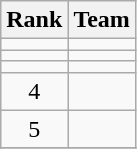<table class="wikitable" border="1">
<tr>
<th>Rank</th>
<th>Team</th>
</tr>
<tr>
<td align=center></td>
<td></td>
</tr>
<tr>
<td align=center></td>
<td></td>
</tr>
<tr>
<td align=center></td>
<td></td>
</tr>
<tr>
<td align=center>4</td>
<td></td>
</tr>
<tr>
<td align=center>5</td>
<td></td>
</tr>
<tr>
</tr>
</table>
